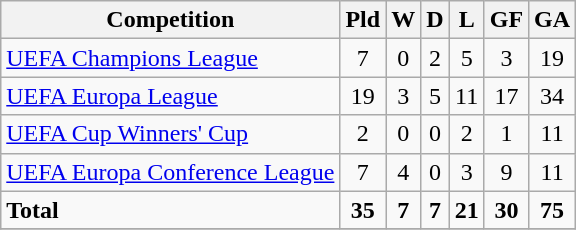<table class="wikitable">
<tr>
<th>Competition</th>
<th>Pld</th>
<th>W</th>
<th>D</th>
<th>L</th>
<th>GF</th>
<th>GA</th>
</tr>
<tr>
<td><a href='#'>UEFA Champions League</a></td>
<td style="text-align:center;">7</td>
<td style="text-align:center;">0</td>
<td style="text-align:center;">2</td>
<td style="text-align:center;">5</td>
<td style="text-align:center;">3</td>
<td style="text-align:center;">19</td>
</tr>
<tr>
<td><a href='#'>UEFA Europa League</a></td>
<td style="text-align:center;">19</td>
<td style="text-align:center;">3</td>
<td style="text-align:center;">5</td>
<td style="text-align:center;">11</td>
<td style="text-align:center;">17</td>
<td style="text-align:center;">34</td>
</tr>
<tr>
<td><a href='#'>UEFA Cup Winners' Cup</a></td>
<td style="text-align:center;">2</td>
<td style="text-align:center;">0</td>
<td style="text-align:center;">0</td>
<td style="text-align:center;">2</td>
<td style="text-align:center;">1</td>
<td style="text-align:center;">11</td>
</tr>
<tr>
<td><a href='#'>UEFA Europa Conference League</a></td>
<td style="text-align:center;">7</td>
<td style="text-align:center;">4</td>
<td style="text-align:center;">0</td>
<td style="text-align:center;">3</td>
<td style="text-align:center;">9</td>
<td style="text-align:center;">11</td>
</tr>
<tr>
<td><strong>Total</strong></td>
<td style="text-align:center;"><strong>35</strong></td>
<td style="text-align:center;"><strong>7</strong></td>
<td style="text-align:center;"><strong>7</strong></td>
<td style="text-align:center;"><strong>21</strong></td>
<td style="text-align:center;"><strong>30</strong></td>
<td style="text-align:center;"><strong>75</strong></td>
</tr>
<tr>
</tr>
</table>
